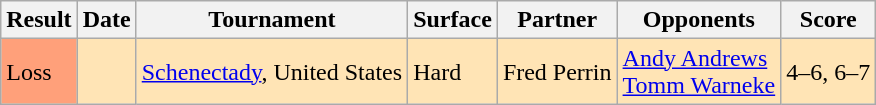<table class="sortable wikitable">
<tr>
<th>Result</th>
<th>Date</th>
<th>Tournament</th>
<th>Surface</th>
<th>Partner</th>
<th>Opponents</th>
<th class="unsortable">Score</th>
</tr>
<tr style="background:moccasin;">
<td bgcolor=FFA07A>Loss</td>
<td></td>
<td><a href='#'>Schenectady</a>, United States</td>
<td>Hard</td>
<td> Fred Perrin</td>
<td> <a href='#'>Andy Andrews</a><br> <a href='#'>Tomm Warneke</a></td>
<td>4–6, 6–7</td>
</tr>
</table>
